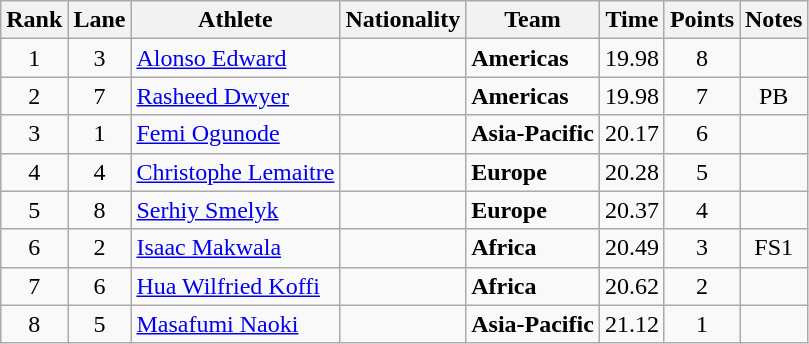<table class="wikitable sortable" style="text-align:center">
<tr>
<th>Rank</th>
<th>Lane</th>
<th>Athlete</th>
<th>Nationality</th>
<th>Team</th>
<th>Time</th>
<th>Points</th>
<th>Notes</th>
</tr>
<tr>
<td>1</td>
<td>3</td>
<td align="left"><a href='#'>Alonso Edward</a></td>
<td align=left></td>
<td align=left><strong>Americas</strong></td>
<td>19.98</td>
<td>8</td>
<td></td>
</tr>
<tr>
<td>2</td>
<td>7</td>
<td align="left"><a href='#'>Rasheed Dwyer</a></td>
<td align=left></td>
<td align=left><strong>Americas</strong></td>
<td>19.98</td>
<td>7</td>
<td>PB</td>
</tr>
<tr>
<td>3</td>
<td>1</td>
<td align="left"><a href='#'>Femi Ogunode</a></td>
<td align=left></td>
<td align=left><strong>Asia-Pacific</strong></td>
<td>20.17</td>
<td>6</td>
<td></td>
</tr>
<tr>
<td>4</td>
<td>4</td>
<td align="left"><a href='#'>Christophe Lemaitre</a></td>
<td align=left></td>
<td align=left><strong>Europe</strong></td>
<td>20.28</td>
<td>5</td>
<td></td>
</tr>
<tr>
<td>5</td>
<td>8</td>
<td align="left"><a href='#'>Serhiy Smelyk</a></td>
<td align=left></td>
<td align=left><strong>Europe</strong></td>
<td>20.37</td>
<td>4</td>
<td></td>
</tr>
<tr>
<td>6</td>
<td>2</td>
<td align="left"><a href='#'>Isaac Makwala</a></td>
<td align=left></td>
<td align=left><strong>Africa</strong></td>
<td>20.49</td>
<td>3</td>
<td>FS1</td>
</tr>
<tr>
<td>7</td>
<td>6</td>
<td align="left"><a href='#'>Hua Wilfried Koffi</a></td>
<td align=left></td>
<td align=left><strong>Africa</strong></td>
<td>20.62</td>
<td>2</td>
<td></td>
</tr>
<tr>
<td>8</td>
<td>5</td>
<td align="left"><a href='#'>Masafumi Naoki</a></td>
<td align=left></td>
<td align=left><strong>Asia-Pacific</strong></td>
<td>21.12</td>
<td>1</td>
<td></td>
</tr>
</table>
